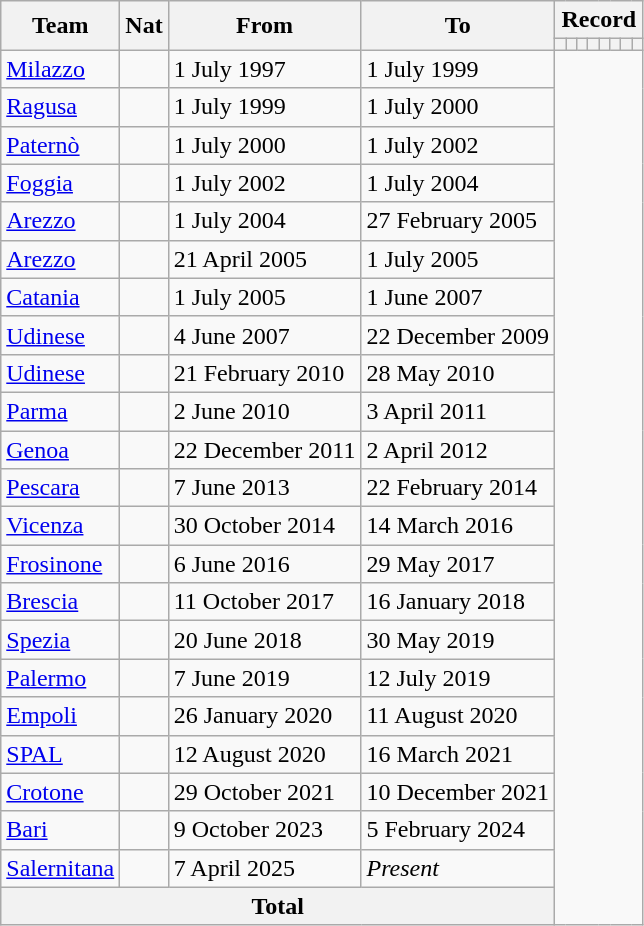<table class="wikitable" style="text-align: center">
<tr>
<th rowspan="2">Team</th>
<th rowspan="2">Nat</th>
<th rowspan="2">From</th>
<th rowspan="2">To</th>
<th colspan="8">Record</th>
</tr>
<tr>
<th></th>
<th></th>
<th></th>
<th></th>
<th></th>
<th></th>
<th></th>
<th></th>
</tr>
<tr>
<td align=left><a href='#'>Milazzo</a></td>
<td></td>
<td align=left>1 July 1997</td>
<td align=left>1 July 1999<br></td>
</tr>
<tr>
<td align=left><a href='#'>Ragusa</a></td>
<td></td>
<td align=left>1 July 1999</td>
<td align=left>1 July 2000<br></td>
</tr>
<tr>
<td align=left><a href='#'>Paternò</a></td>
<td></td>
<td align=left>1 July 2000</td>
<td align=left>1 July 2002<br></td>
</tr>
<tr>
<td align=left><a href='#'>Foggia</a></td>
<td></td>
<td align=left>1 July 2002</td>
<td align=left>1 July 2004<br></td>
</tr>
<tr>
<td align=left><a href='#'>Arezzo</a></td>
<td></td>
<td align=left>1 July 2004</td>
<td align=left>27 February 2005<br></td>
</tr>
<tr>
<td align=left><a href='#'>Arezzo</a></td>
<td></td>
<td align=left>21 April 2005</td>
<td align=left>1 July 2005<br></td>
</tr>
<tr>
<td align=left><a href='#'>Catania</a></td>
<td></td>
<td align=left>1 July 2005</td>
<td align=left>1 June 2007<br></td>
</tr>
<tr>
<td align=left><a href='#'>Udinese</a></td>
<td></td>
<td align=left>4 June 2007</td>
<td aligb=left>22 December 2009<br></td>
</tr>
<tr>
<td align=left><a href='#'>Udinese</a></td>
<td></td>
<td align=left>21 February 2010</td>
<td align=left>28 May 2010<br></td>
</tr>
<tr>
<td align=left><a href='#'>Parma</a></td>
<td></td>
<td align=left>2 June 2010</td>
<td align=left>3 April 2011<br></td>
</tr>
<tr>
<td align=left><a href='#'>Genoa</a></td>
<td></td>
<td align=left>22 December 2011</td>
<td align=left>2 April 2012<br></td>
</tr>
<tr>
<td align=left><a href='#'>Pescara</a></td>
<td></td>
<td align=left>7 June 2013</td>
<td align=left>22 February 2014<br></td>
</tr>
<tr>
<td align=left><a href='#'>Vicenza</a></td>
<td></td>
<td align=left>30 October 2014</td>
<td align=left>14 March 2016<br></td>
</tr>
<tr>
<td align=left><a href='#'>Frosinone</a></td>
<td></td>
<td align=left>6 June 2016</td>
<td align=left>29 May 2017<br></td>
</tr>
<tr>
<td align=left><a href='#'>Brescia</a></td>
<td></td>
<td align=left>11 October 2017</td>
<td align=left>16 January 2018<br></td>
</tr>
<tr>
<td align=left><a href='#'>Spezia</a></td>
<td></td>
<td align=left>20 June 2018</td>
<td align=left>30 May 2019<br></td>
</tr>
<tr>
<td align=left><a href='#'>Palermo</a></td>
<td></td>
<td align=left>7 June 2019</td>
<td align=left>12 July 2019<br></td>
</tr>
<tr>
<td align=left><a href='#'>Empoli</a></td>
<td></td>
<td align=left>26 January 2020</td>
<td align=left>11 August 2020<br></td>
</tr>
<tr>
<td align=left><a href='#'>SPAL</a></td>
<td></td>
<td align=left>12 August 2020</td>
<td align=left>16 March 2021<br></td>
</tr>
<tr>
<td align=left><a href='#'>Crotone</a></td>
<td></td>
<td align=left>29 October 2021</td>
<td align=left>10 December 2021<br></td>
</tr>
<tr>
<td align=left><a href='#'>Bari</a></td>
<td></td>
<td align=left>9 October 2023</td>
<td align=left>5 February 2024<br></td>
</tr>
<tr>
<td align=left><a href='#'>Salernitana</a></td>
<td></td>
<td align=left>7 April 2025</td>
<td align=left><em>Present</em><br></td>
</tr>
<tr>
<th colspan="4">Total<br></th>
</tr>
</table>
